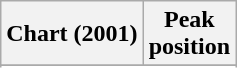<table class="wikitable sortable plainrowheaders" style="text-align:center;">
<tr>
<th scope="col">Chart (2001)</th>
<th scope="col">Peak<br>position</th>
</tr>
<tr>
</tr>
<tr>
</tr>
<tr>
</tr>
<tr>
</tr>
</table>
